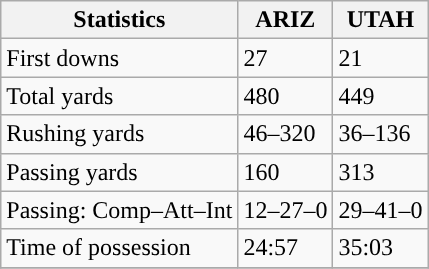<table class="wikitable" style="float: left;">
<tr>
<th>Statistics</th>
<th>ARIZ</th>
<th>UTAH</th>
</tr>
<tr>
<td>First downs</td>
<td>27</td>
<td>21</td>
</tr>
<tr>
<td>Total yards</td>
<td>480</td>
<td>449</td>
</tr>
<tr>
<td>Rushing yards</td>
<td>46–320</td>
<td>36–136</td>
</tr>
<tr>
<td>Passing yards</td>
<td>160</td>
<td>313</td>
</tr>
<tr>
<td>Passing: Comp–Att–Int</td>
<td>12–27–0</td>
<td>29–41–0</td>
</tr>
<tr>
<td>Time of possession</td>
<td>24:57</td>
<td>35:03</td>
</tr>
<tr>
</tr>
</table>
